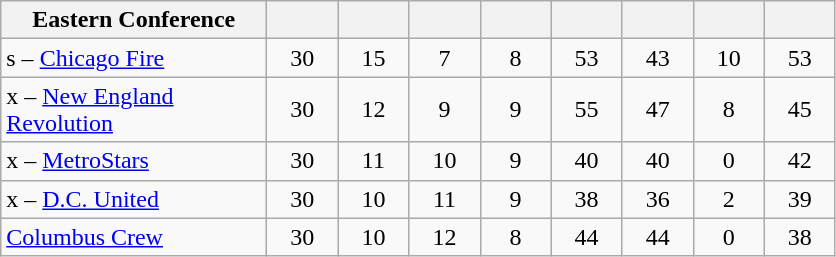<table class="wikitable" style="text-align: center;">
<tr>
<th width="170">Eastern Conference</th>
<th width="40"></th>
<th width="40"></th>
<th width="40"></th>
<th width="40"></th>
<th width="40"></th>
<th width="40"></th>
<th width="40"></th>
<th width="40"></th>
</tr>
<tr>
<td align=left>s – <a href='#'>Chicago Fire</a></td>
<td>30</td>
<td>15</td>
<td>7</td>
<td>8</td>
<td>53</td>
<td>43</td>
<td>10</td>
<td>53</td>
</tr>
<tr>
<td align=left>x – <a href='#'>New England Revolution</a></td>
<td>30</td>
<td>12</td>
<td>9</td>
<td>9</td>
<td>55</td>
<td>47</td>
<td>8</td>
<td>45</td>
</tr>
<tr>
<td align=left>x – <a href='#'>MetroStars</a></td>
<td>30</td>
<td>11</td>
<td>10</td>
<td>9</td>
<td>40</td>
<td>40</td>
<td>0</td>
<td>42</td>
</tr>
<tr>
<td align=left>x – <a href='#'>D.C. United</a></td>
<td>30</td>
<td>10</td>
<td>11</td>
<td>9</td>
<td>38</td>
<td>36</td>
<td>2</td>
<td>39</td>
</tr>
<tr>
<td align=left><a href='#'>Columbus Crew</a></td>
<td>30</td>
<td>10</td>
<td>12</td>
<td>8</td>
<td>44</td>
<td>44</td>
<td>0</td>
<td>38</td>
</tr>
</table>
